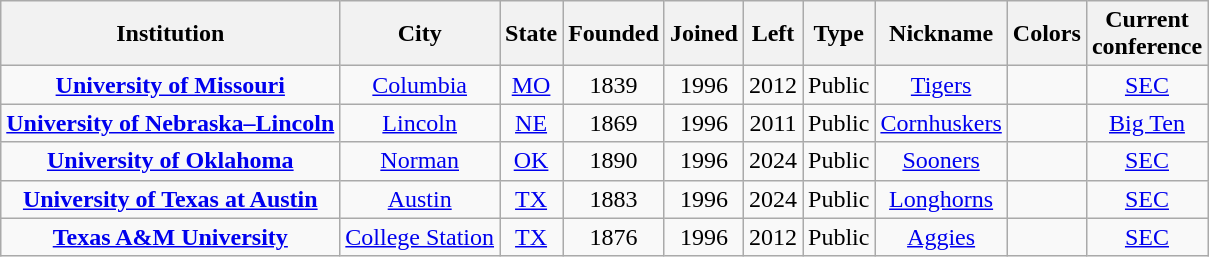<table class="wikitable sortable" style="text-align:center">
<tr>
<th>Institution</th>
<th>City</th>
<th>State</th>
<th>Founded</th>
<th>Joined</th>
<th>Left</th>
<th>Type</th>
<th>Nickname</th>
<th class="unsortable">Colors</th>
<th>Current<br>conference</th>
</tr>
<tr>
<td><strong><a href='#'>University of Missouri</a></strong></td>
<td><a href='#'>Columbia</a></td>
<td><a href='#'>MO</a></td>
<td>1839</td>
<td>1996</td>
<td>2012</td>
<td>Public</td>
<td><a href='#'>Tigers</a></td>
<td></td>
<td><a href='#'>SEC</a></td>
</tr>
<tr>
<td><strong><a href='#'>University of Nebraska–Lincoln</a></strong></td>
<td><a href='#'>Lincoln</a></td>
<td><a href='#'>NE</a></td>
<td>1869</td>
<td>1996</td>
<td>2011</td>
<td>Public</td>
<td><a href='#'>Cornhuskers</a></td>
<td></td>
<td><a href='#'>Big Ten</a></td>
</tr>
<tr>
<td><strong><a href='#'>University of Oklahoma</a></strong></td>
<td><a href='#'>Norman</a></td>
<td><a href='#'>OK</a></td>
<td>1890</td>
<td>1996</td>
<td>2024</td>
<td>Public</td>
<td><a href='#'>Sooners</a></td>
<td></td>
<td><a href='#'>SEC</a></td>
</tr>
<tr>
<td><strong><a href='#'>University of Texas at Austin</a></strong></td>
<td><a href='#'>Austin</a></td>
<td><a href='#'>TX</a></td>
<td>1883</td>
<td>1996</td>
<td>2024</td>
<td>Public</td>
<td><a href='#'>Longhorns</a></td>
<td></td>
<td><a href='#'>SEC</a></td>
</tr>
<tr>
<td><strong><a href='#'>Texas A&M University</a></strong></td>
<td><a href='#'>College Station</a></td>
<td><a href='#'>TX</a></td>
<td>1876</td>
<td>1996</td>
<td>2012</td>
<td>Public</td>
<td><a href='#'>Aggies</a></td>
<td></td>
<td><a href='#'>SEC</a></td>
</tr>
</table>
